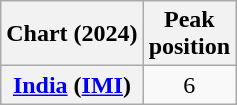<table class="wikitable plainrowheaders" style="text-align:center">
<tr>
<th scope="col">Chart (2024)</th>
<th scope="col">Peak<br>position</th>
</tr>
<tr>
<th scope="row"><a href='#'>India</a> (<a href='#'>IMI</a>)</th>
<td>6</td>
</tr>
</table>
